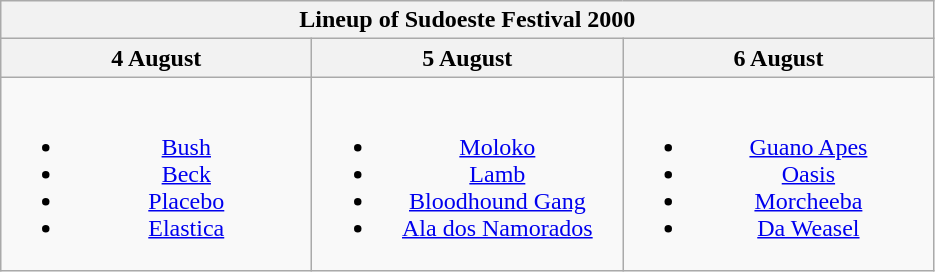<table class="wikitable mw-collapsible">
<tr>
<th colspan="3">Lineup of Sudoeste Festival 2000</th>
</tr>
<tr>
<th>4 August</th>
<th>5 August</th>
<th>6 August</th>
</tr>
<tr>
<td width="200" align="center" valign="top"><br><ul><li><a href='#'>Bush</a></li><li><a href='#'>Beck</a></li><li><a href='#'>Placebo</a></li><li><a href='#'>Elastica</a></li></ul></td>
<td width="200" align="center" valign="top"><br><ul><li><a href='#'>Moloko</a></li><li><a href='#'>Lamb</a></li><li><a href='#'>Bloodhound Gang</a></li><li><a href='#'>Ala dos Namorados</a></li></ul></td>
<td width="200" align="center" valign="top"><br><ul><li><a href='#'>Guano Apes</a></li><li><a href='#'>Oasis</a></li><li><a href='#'>Morcheeba</a></li><li><a href='#'>Da Weasel</a></li></ul></td>
</tr>
</table>
